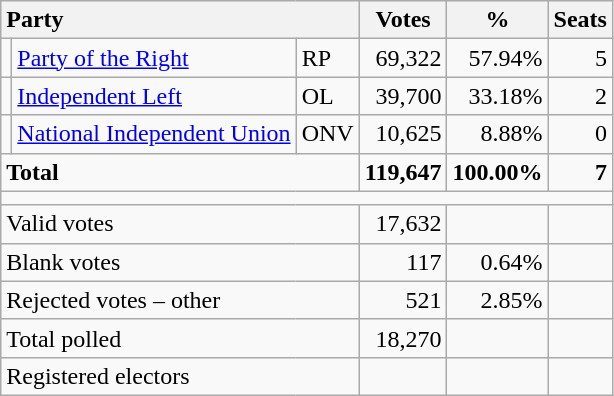<table class="wikitable" border="1" style="text-align:right;">
<tr>
<th style="text-align:left;" valign=bottom colspan=3>Party</th>
<th align=center valign=bottom width="50">Votes</th>
<th align=center valign=bottom width="50">%</th>
<th align=center>Seats</th>
</tr>
<tr>
<td></td>
<td align=left><a href='#'>Party of the Right</a></td>
<td align=left>RP</td>
<td>69,322</td>
<td>57.94%</td>
<td>5</td>
</tr>
<tr>
<td></td>
<td align=left><a href='#'>Independent Left</a></td>
<td align=left>OL</td>
<td>39,700</td>
<td>33.18%</td>
<td>2</td>
</tr>
<tr>
<td></td>
<td align=left><a href='#'>National Independent Union</a></td>
<td align=left>ONV</td>
<td>10,625</td>
<td>8.88%</td>
<td>0</td>
</tr>
<tr style="font-weight:bold">
<td align=left colspan=3>Total</td>
<td>119,647</td>
<td>100.00%</td>
<td>7</td>
</tr>
<tr>
<td colspan=6 height="2"></td>
</tr>
<tr>
<td align=left colspan=3>Valid votes</td>
<td>17,632</td>
<td></td>
<td></td>
</tr>
<tr>
<td align=left colspan=3>Blank votes</td>
<td>117</td>
<td>0.64%</td>
<td></td>
</tr>
<tr>
<td align=left colspan=3>Rejected votes – other</td>
<td>521</td>
<td>2.85%</td>
<td></td>
</tr>
<tr>
<td align=left colspan=3>Total polled</td>
<td>18,270</td>
<td></td>
<td></td>
</tr>
<tr>
<td align=left colspan=3>Registered electors</td>
<td></td>
<td></td>
<td></td>
</tr>
</table>
